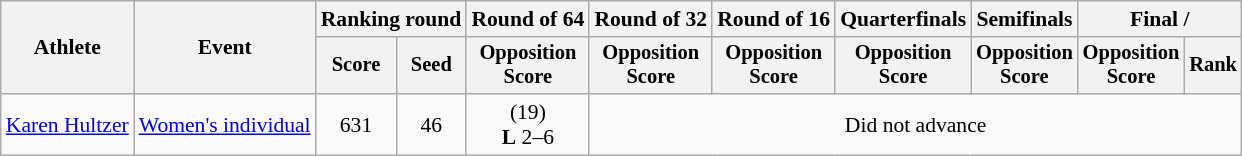<table class="wikitable" style="font-size:90%">
<tr>
<th rowspan="2">Athlete</th>
<th rowspan="2">Event</th>
<th colspan="2">Ranking round</th>
<th>Round of 64</th>
<th>Round of 32</th>
<th>Round of 16</th>
<th>Quarterfinals</th>
<th>Semifinals</th>
<th colspan="2">Final / </th>
</tr>
<tr style="font-size:95%">
<th>Score</th>
<th>Seed</th>
<th>Opposition<br>Score</th>
<th>Opposition<br>Score</th>
<th>Opposition<br>Score</th>
<th>Opposition<br>Score</th>
<th>Opposition<br>Score</th>
<th>Opposition<br>Score</th>
<th>Rank</th>
</tr>
<tr align=center>
<td align=left><a href='#'>Karen Hultzer</a></td>
<td align=left><a href='#'>Women's individual</a></td>
<td>631</td>
<td>46</td>
<td> (19)<br><strong>L</strong> 2–6</td>
<td colspan=6>Did not advance</td>
</tr>
</table>
